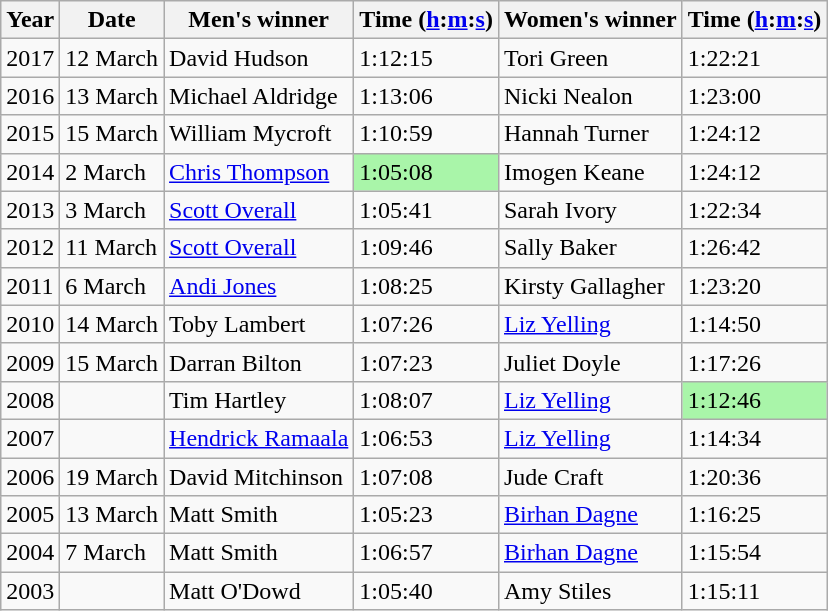<table class="wikitable sortable">
<tr>
<th>Year</th>
<th class="unsortable">Date</th>
<th>Men's winner</th>
<th>Time (<a href='#'>h</a>:<a href='#'>m</a>:<a href='#'>s</a>)</th>
<th>Women's winner</th>
<th>Time  (<a href='#'>h</a>:<a href='#'>m</a>:<a href='#'>s</a>)</th>
</tr>
<tr>
<td>2017</td>
<td>12 March</td>
<td>David Hudson </td>
<td>1:12:15</td>
<td>Tori Green </td>
<td>1:22:21</td>
</tr>
<tr>
<td>2016</td>
<td>13 March</td>
<td>Michael Aldridge </td>
<td>1:13:06</td>
<td>Nicki Nealon </td>
<td>1:23:00</td>
</tr>
<tr>
<td>2015</td>
<td>15 March</td>
<td>William Mycroft </td>
<td>1:10:59</td>
<td>Hannah Turner</td>
<td>1:24:12</td>
</tr>
<tr>
<td>2014</td>
<td>2 March</td>
<td><a href='#'>Chris Thompson</a></td>
<td bgcolor=#A9F5A9>1:05:08</td>
<td>Imogen Keane</td>
<td>1:24:12</td>
</tr>
<tr>
<td>2013</td>
<td>3 March</td>
<td><a href='#'>Scott Overall</a></td>
<td>1:05:41</td>
<td>Sarah Ivory</td>
<td>1:22:34</td>
</tr>
<tr>
<td>2012</td>
<td>11 March</td>
<td><a href='#'>Scott Overall</a></td>
<td>1:09:46</td>
<td>Sally Baker</td>
<td>1:26:42</td>
</tr>
<tr>
<td>2011</td>
<td>6 March</td>
<td><a href='#'>Andi Jones</a></td>
<td>1:08:25</td>
<td>Kirsty Gallagher</td>
<td>1:23:20</td>
</tr>
<tr>
<td>2010</td>
<td>14 March</td>
<td>Toby Lambert</td>
<td>1:07:26</td>
<td><a href='#'>Liz Yelling</a></td>
<td>1:14:50</td>
</tr>
<tr>
<td>2009</td>
<td>15 March</td>
<td>Darran Bilton</td>
<td>1:07:23</td>
<td>Juliet Doyle</td>
<td>1:17:26</td>
</tr>
<tr>
<td>2008</td>
<td></td>
<td>Tim Hartley</td>
<td>1:08:07</td>
<td><a href='#'>Liz Yelling</a></td>
<td bgcolor=#A9F5A9>1:12:46</td>
</tr>
<tr>
<td>2007</td>
<td></td>
<td><a href='#'>Hendrick Ramaala</a></td>
<td>1:06:53</td>
<td><a href='#'>Liz Yelling</a></td>
<td>1:14:34</td>
</tr>
<tr>
<td>2006</td>
<td>19 March</td>
<td>David Mitchinson</td>
<td>1:07:08</td>
<td>Jude Craft </td>
<td>1:20:36</td>
</tr>
<tr>
<td>2005</td>
<td>13 March</td>
<td>Matt Smith </td>
<td>1:05:23</td>
<td><a href='#'>Birhan Dagne</a></td>
<td>1:16:25</td>
</tr>
<tr>
<td>2004</td>
<td>7 March</td>
<td>Matt Smith </td>
<td>1:06:57</td>
<td><a href='#'>Birhan Dagne</a></td>
<td>1:15:54</td>
</tr>
<tr>
<td>2003</td>
<td></td>
<td>Matt O'Dowd</td>
<td>1:05:40</td>
<td>Amy Stiles</td>
<td>1:15:11</td>
</tr>
</table>
